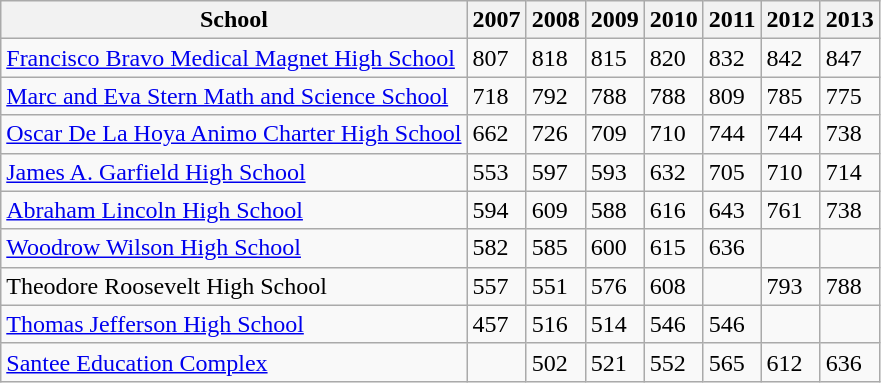<table class="wikitable" border="2">
<tr>
<th>School</th>
<th><strong>2007 </strong></th>
<th><strong>2008 </strong></th>
<th><strong>2009 </strong></th>
<th><strong>2010 </strong></th>
<th><strong>2011 </strong></th>
<th><strong>2012</strong></th>
<th><strong>2013 </strong></th>
</tr>
<tr Reporting Api>
<td><a href='#'>Francisco Bravo Medical Magnet High School</a></td>
<td>807</td>
<td>818</td>
<td>815</td>
<td>820</td>
<td>832</td>
<td>842</td>
<td>847</td>
</tr>
<tr>
<td><a href='#'>Marc and Eva Stern Math and Science School</a></td>
<td>718</td>
<td>792</td>
<td>788</td>
<td>788</td>
<td>809</td>
<td>785</td>
<td>775</td>
</tr>
<tr>
<td><a href='#'>Oscar De La Hoya Animo Charter High School</a></td>
<td>662</td>
<td>726</td>
<td>709</td>
<td>710</td>
<td>744</td>
<td>744</td>
<td>738</td>
</tr>
<tr>
<td><a href='#'>James A. Garfield High School</a></td>
<td>553</td>
<td>597</td>
<td>593</td>
<td>632</td>
<td>705</td>
<td>710</td>
<td>714</td>
</tr>
<tr>
<td><a href='#'>Abraham Lincoln High School</a></td>
<td>594</td>
<td>609</td>
<td>588</td>
<td>616</td>
<td>643</td>
<td>761</td>
<td>738</td>
</tr>
<tr>
<td><a href='#'>Woodrow Wilson High School</a></td>
<td>582</td>
<td>585</td>
<td>600</td>
<td>615</td>
<td>636</td>
<td></td>
<td></td>
</tr>
<tr>
<td>Theodore Roosevelt High School</td>
<td>557</td>
<td>551</td>
<td>576</td>
<td>608</td>
<td></td>
<td>793</td>
<td>788</td>
</tr>
<tr>
<td><a href='#'>Thomas Jefferson High School</a></td>
<td>457</td>
<td>516</td>
<td>514</td>
<td>546</td>
<td>546</td>
<td></td>
<td></td>
</tr>
<tr>
<td><a href='#'>Santee Education Complex</a></td>
<td></td>
<td>502</td>
<td>521</td>
<td>552</td>
<td>565</td>
<td>612</td>
<td>636</td>
</tr>
</table>
